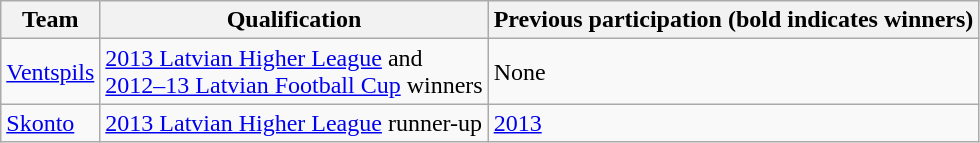<table class="wikitable">
<tr>
<th>Team</th>
<th>Qualification</th>
<th>Previous participation (bold indicates winners)</th>
</tr>
<tr>
<td><a href='#'>Ventspils</a></td>
<td><a href='#'>2013 Latvian Higher League</a> and <br> <a href='#'>2012–13 Latvian Football Cup</a> winners</td>
<td>None</td>
</tr>
<tr>
<td><a href='#'>Skonto</a></td>
<td><a href='#'>2013 Latvian Higher League</a> runner-up</td>
<td><a href='#'>2013</a></td>
</tr>
</table>
